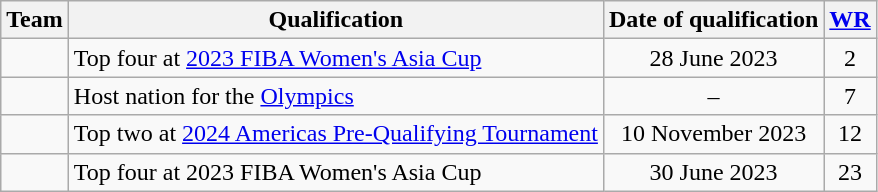<table class="wikitable sortable">
<tr>
<th>Team</th>
<th>Qualification</th>
<th>Date of qualification</th>
<th><a href='#'>WR</a></th>
</tr>
<tr>
<td></td>
<td>Top four at <a href='#'>2023 FIBA Women's Asia Cup</a></td>
<td align=center>28 June 2023</td>
<td align=center>2</td>
</tr>
<tr>
<td></td>
<td>Host nation for the <a href='#'>Olympics</a></td>
<td align=center>–</td>
<td align=center>7</td>
</tr>
<tr>
<td></td>
<td>Top two at <a href='#'>2024 Americas Pre-Qualifying Tournament</a></td>
<td align=center>10 November 2023</td>
<td align=center>12</td>
</tr>
<tr>
<td></td>
<td>Top four at 2023 FIBA Women's Asia Cup</td>
<td align=center>30 June 2023</td>
<td align=center>23</td>
</tr>
</table>
